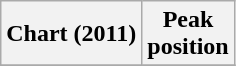<table class="wikitable plainrowheaders" style="text-align:center">
<tr>
<th scope="col">Chart (2011)</th>
<th scope="col">Peak<br>position</th>
</tr>
<tr>
</tr>
</table>
